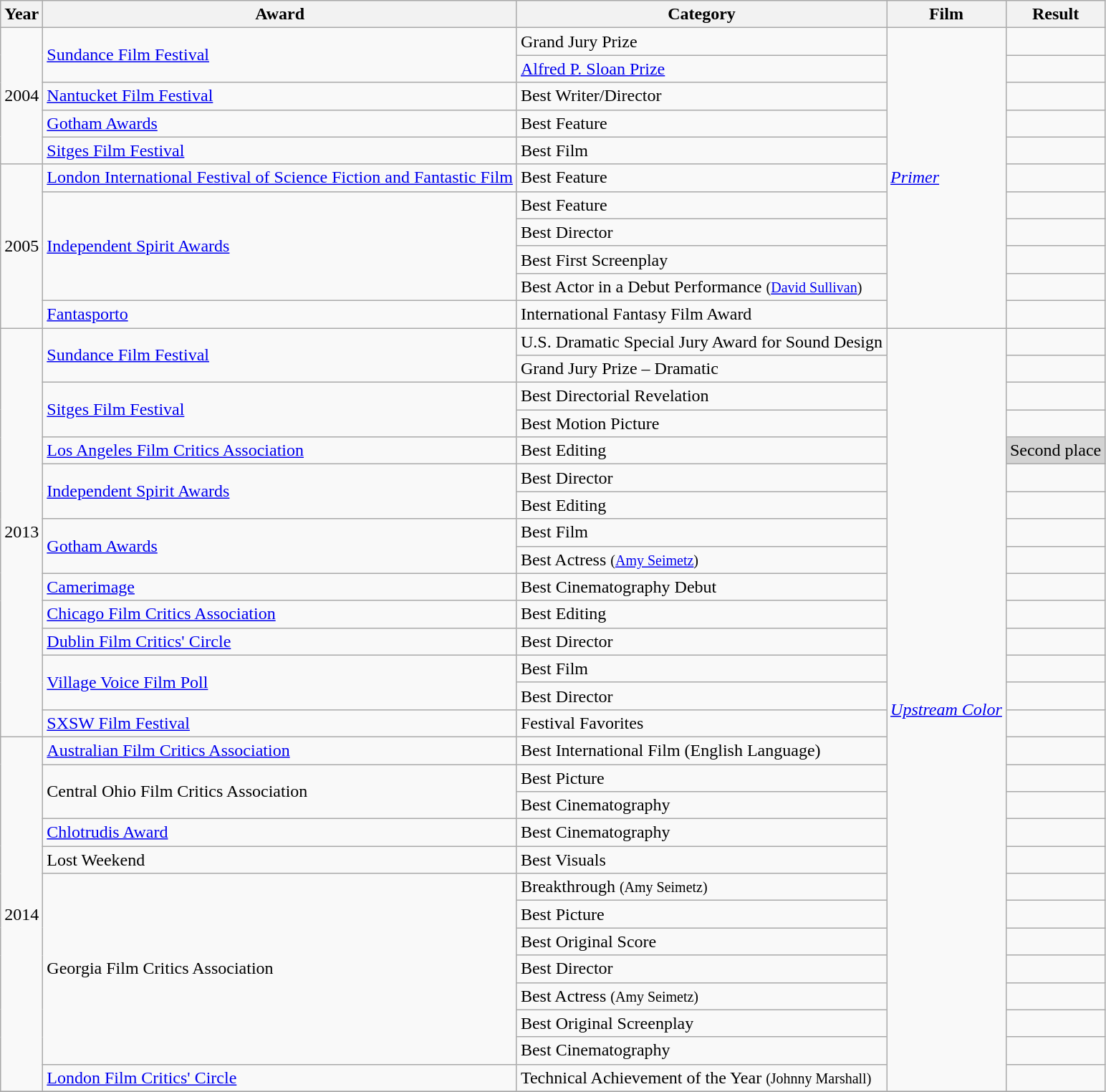<table class="wikitable">
<tr>
<th>Year</th>
<th>Award</th>
<th>Category</th>
<th>Film</th>
<th>Result</th>
</tr>
<tr>
<td rowspan="5">2004</td>
<td rowspan="2"><a href='#'>Sundance Film Festival</a></td>
<td>Grand Jury Prize</td>
<td rowspan=11><em><a href='#'>Primer</a></em></td>
<td></td>
</tr>
<tr>
<td><a href='#'>Alfred P. Sloan Prize</a></td>
<td></td>
</tr>
<tr>
<td><a href='#'>Nantucket Film Festival</a></td>
<td>Best Writer/Director</td>
<td></td>
</tr>
<tr>
<td><a href='#'>Gotham Awards</a></td>
<td>Best Feature</td>
<td></td>
</tr>
<tr>
<td><a href='#'>Sitges Film Festival</a></td>
<td>Best Film</td>
<td></td>
</tr>
<tr>
<td rowspan="6">2005</td>
<td><a href='#'>London International Festival of Science Fiction and Fantastic Film</a></td>
<td>Best Feature</td>
<td></td>
</tr>
<tr>
<td rowspan="4"><a href='#'>Independent Spirit Awards</a></td>
<td>Best Feature</td>
<td></td>
</tr>
<tr>
<td>Best Director</td>
<td></td>
</tr>
<tr>
<td>Best First Screenplay</td>
<td></td>
</tr>
<tr>
<td>Best Actor in a Debut Performance <small>(<a href='#'>David Sullivan</a>)</small></td>
<td></td>
</tr>
<tr>
<td><a href='#'>Fantasporto</a></td>
<td>International Fantasy Film Award</td>
<td></td>
</tr>
<tr>
<td rowspan="15">2013</td>
<td rowspan=2><a href='#'>Sundance Film Festival</a></td>
<td>U.S. Dramatic Special Jury Award for Sound Design</td>
<td rowspan=28><em><a href='#'>Upstream Color</a></em></td>
<td></td>
</tr>
<tr>
<td>Grand Jury Prize – Dramatic</td>
<td></td>
</tr>
<tr>
<td rowspan="2"><a href='#'>Sitges Film Festival</a></td>
<td>Best Directorial Revelation</td>
<td></td>
</tr>
<tr>
<td>Best Motion Picture</td>
<td></td>
</tr>
<tr>
<td><a href='#'>Los Angeles Film Critics Association</a></td>
<td>Best Editing</td>
<td style="background:lightgrey">Second place</td>
</tr>
<tr>
<td rowspan="2"><a href='#'>Independent Spirit Awards</a></td>
<td>Best Director</td>
<td></td>
</tr>
<tr>
<td>Best Editing</td>
<td></td>
</tr>
<tr>
<td rowspan="2"><a href='#'>Gotham Awards</a></td>
<td>Best Film</td>
<td></td>
</tr>
<tr>
<td>Best Actress <small>(<a href='#'>Amy Seimetz</a>)</small></td>
<td></td>
</tr>
<tr>
<td><a href='#'>Camerimage</a></td>
<td>Best Cinematography Debut</td>
<td></td>
</tr>
<tr>
<td><a href='#'>Chicago Film Critics Association</a></td>
<td>Best Editing</td>
<td></td>
</tr>
<tr>
<td><a href='#'>Dublin Film Critics' Circle</a></td>
<td>Best Director</td>
<td></td>
</tr>
<tr>
<td rowspan=2><a href='#'>Village Voice Film Poll</a></td>
<td>Best Film</td>
<td></td>
</tr>
<tr>
<td>Best Director</td>
<td></td>
</tr>
<tr>
<td><a href='#'>SXSW Film Festival</a></td>
<td>Festival Favorites</td>
<td></td>
</tr>
<tr>
<td rowspan="13">2014</td>
<td><a href='#'>Australian Film Critics Association</a></td>
<td>Best International Film (English Language)</td>
<td></td>
</tr>
<tr>
<td rowspan="2">Central Ohio Film Critics Association</td>
<td>Best Picture</td>
<td></td>
</tr>
<tr>
<td>Best Cinematography</td>
<td></td>
</tr>
<tr>
<td><a href='#'>Chlotrudis Award</a></td>
<td>Best Cinematography</td>
<td></td>
</tr>
<tr>
<td>Lost Weekend</td>
<td>Best Visuals</td>
<td></td>
</tr>
<tr>
<td rowspan="7">Georgia Film Critics Association</td>
<td>Breakthrough <small>(Amy Seimetz)</small></td>
<td></td>
</tr>
<tr>
<td>Best Picture</td>
<td></td>
</tr>
<tr>
<td>Best Original Score</td>
<td></td>
</tr>
<tr>
<td>Best Director</td>
<td></td>
</tr>
<tr>
<td>Best Actress <small>(Amy Seimetz)</small></td>
<td></td>
</tr>
<tr>
<td>Best Original Screenplay</td>
<td></td>
</tr>
<tr>
<td>Best Cinematography</td>
<td></td>
</tr>
<tr>
<td><a href='#'>London Film Critics' Circle</a></td>
<td>Technical Achievement of the Year <small>(Johnny Marshall)</small></td>
<td></td>
</tr>
<tr>
</tr>
</table>
